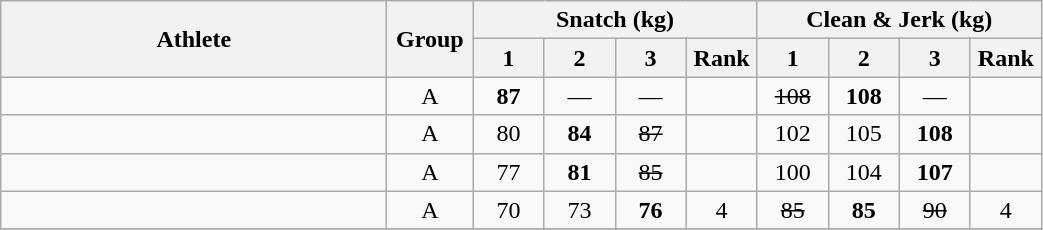<table class = "wikitable sortable" style="text-align:center;">
<tr>
<th rowspan=2 class="unsortable" width=250>Athlete</th>
<th rowspan=2 class="unsortable" width=50>Group</th>
<th colspan=4>Snatch (kg)</th>
<th colspan=4>Clean & Jerk (kg)</th>
</tr>
<tr>
<th width=40 class="unsortable">1</th>
<th width=40 class="unsortable">2</th>
<th width=40 class="unsortable">3</th>
<th width=40>Rank</th>
<th width=40 class="unsortable">1</th>
<th width=40 class="unsortable">2</th>
<th width=40 class="unsortable">3</th>
<th width=40>Rank</th>
</tr>
<tr>
<td align=left></td>
<td>A</td>
<td><strong>87</strong></td>
<td>—</td>
<td>—</td>
<td></td>
<td><s>108</s></td>
<td><strong>108</strong></td>
<td>—</td>
<td></td>
</tr>
<tr>
<td align=left></td>
<td>A</td>
<td>80</td>
<td><strong>84</strong></td>
<td><s>87</s></td>
<td></td>
<td>102</td>
<td>105</td>
<td><strong>108</strong></td>
<td></td>
</tr>
<tr>
<td align=left></td>
<td>A</td>
<td>77</td>
<td><strong>81</strong></td>
<td><s>85</s></td>
<td></td>
<td>100</td>
<td>104</td>
<td><strong>107</strong></td>
<td></td>
</tr>
<tr>
<td align=left></td>
<td>A</td>
<td>70</td>
<td>73</td>
<td><strong>76</strong></td>
<td>4</td>
<td><s>85</s></td>
<td><strong>85</strong></td>
<td><s>90</s></td>
<td>4</td>
</tr>
<tr>
</tr>
</table>
